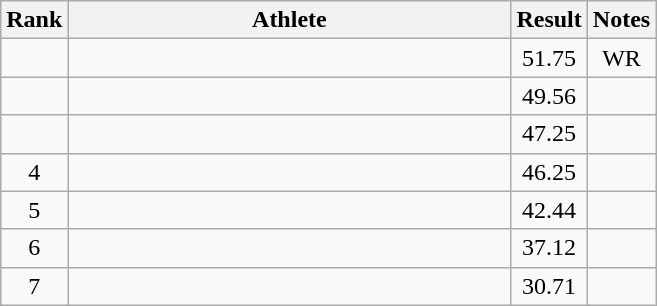<table class="wikitable" style="text-align:center">
<tr>
<th>Rank</th>
<th Style="width:18em">Athlete</th>
<th>Result</th>
<th>Notes</th>
</tr>
<tr>
<td></td>
<td style="text-align:left"></td>
<td>51.75</td>
<td>WR</td>
</tr>
<tr>
<td></td>
<td style="text-align:left"></td>
<td>49.56</td>
<td></td>
</tr>
<tr>
<td></td>
<td style="text-align:left"></td>
<td>47.25</td>
<td></td>
</tr>
<tr>
<td>4</td>
<td style="text-align:left"></td>
<td>46.25</td>
<td></td>
</tr>
<tr>
<td>5</td>
<td style="text-align:left"></td>
<td>42.44</td>
<td></td>
</tr>
<tr>
<td>6</td>
<td style="text-align:left"></td>
<td>37.12</td>
<td></td>
</tr>
<tr>
<td>7</td>
<td style="text-align:left"></td>
<td>30.71</td>
<td></td>
</tr>
</table>
